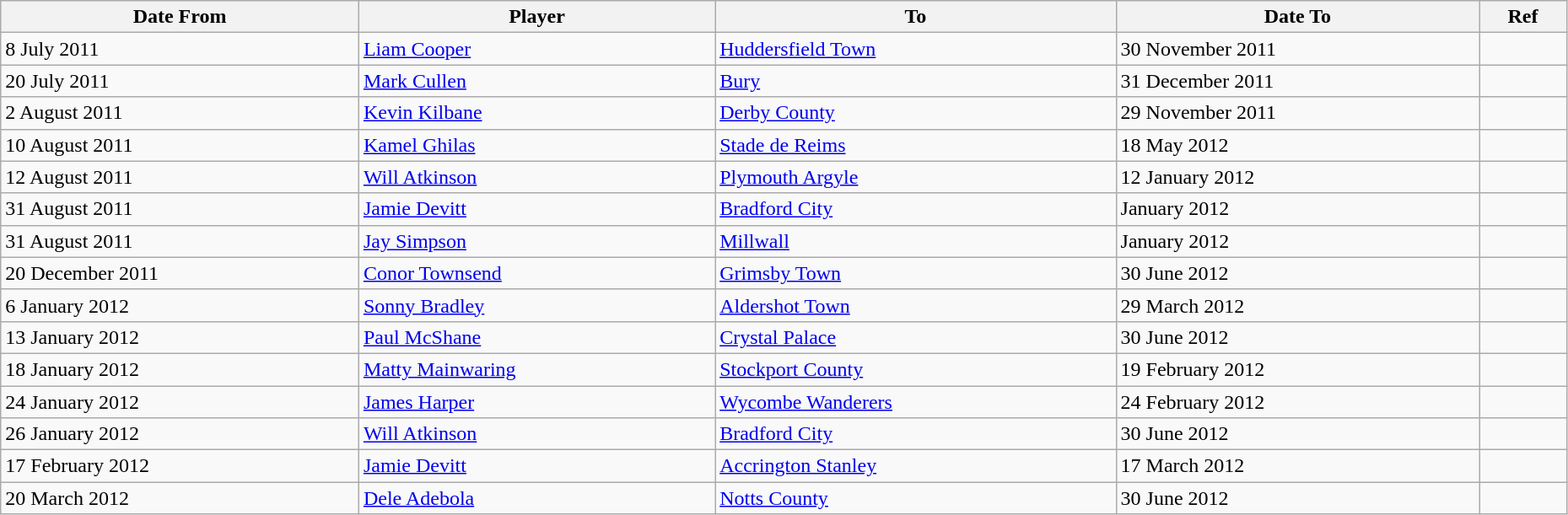<table class="wikitable" style="text-align:center; font-size:95&;width:98%; text-align:left">
<tr>
<th>Date From</th>
<th>Player</th>
<th>To</th>
<th>Date To</th>
<th>Ref</th>
</tr>
<tr>
<td>8 July 2011</td>
<td> <a href='#'>Liam Cooper</a></td>
<td> <a href='#'>Huddersfield Town</a></td>
<td>30 November 2011</td>
<td></td>
</tr>
<tr>
<td>20 July 2011</td>
<td> <a href='#'>Mark Cullen</a></td>
<td> <a href='#'>Bury</a></td>
<td>31 December 2011</td>
<td></td>
</tr>
<tr>
<td>2 August 2011</td>
<td> <a href='#'>Kevin Kilbane</a></td>
<td> <a href='#'>Derby County</a></td>
<td>29 November 2011</td>
<td></td>
</tr>
<tr>
<td>10 August 2011</td>
<td> <a href='#'>Kamel Ghilas</a></td>
<td> <a href='#'>Stade de Reims</a></td>
<td>18 May 2012</td>
<td></td>
</tr>
<tr>
<td>12 August 2011</td>
<td> <a href='#'>Will Atkinson</a></td>
<td> <a href='#'>Plymouth Argyle</a></td>
<td>12 January 2012</td>
<td></td>
</tr>
<tr>
<td>31 August 2011</td>
<td> <a href='#'>Jamie Devitt</a></td>
<td> <a href='#'>Bradford City</a></td>
<td>January 2012</td>
<td></td>
</tr>
<tr>
<td>31 August 2011</td>
<td> <a href='#'>Jay Simpson</a></td>
<td> <a href='#'>Millwall</a></td>
<td>January 2012</td>
<td></td>
</tr>
<tr>
<td>20 December 2011</td>
<td> <a href='#'>Conor Townsend</a></td>
<td> <a href='#'>Grimsby Town</a></td>
<td>30 June 2012</td>
<td></td>
</tr>
<tr>
<td>6 January 2012</td>
<td> <a href='#'>Sonny Bradley</a></td>
<td> <a href='#'>Aldershot Town</a></td>
<td>29 March 2012</td>
<td></td>
</tr>
<tr>
<td>13 January 2012</td>
<td> <a href='#'>Paul McShane</a></td>
<td> <a href='#'>Crystal Palace</a></td>
<td>30 June 2012</td>
<td></td>
</tr>
<tr>
<td>18 January 2012</td>
<td> <a href='#'>Matty Mainwaring</a></td>
<td> <a href='#'>Stockport County</a></td>
<td>19 February 2012</td>
<td></td>
</tr>
<tr>
<td>24 January 2012</td>
<td> <a href='#'>James Harper</a></td>
<td> <a href='#'>Wycombe Wanderers</a></td>
<td>24 February 2012</td>
<td></td>
</tr>
<tr>
<td>26 January 2012</td>
<td> <a href='#'>Will Atkinson</a></td>
<td> <a href='#'>Bradford City</a></td>
<td>30 June 2012</td>
<td></td>
</tr>
<tr>
<td>17 February 2012</td>
<td> <a href='#'>Jamie Devitt</a></td>
<td> <a href='#'>Accrington Stanley</a></td>
<td>17 March 2012</td>
<td></td>
</tr>
<tr>
<td>20 March 2012</td>
<td> <a href='#'>Dele Adebola</a></td>
<td> <a href='#'>Notts County</a></td>
<td>30 June 2012</td>
<td></td>
</tr>
</table>
